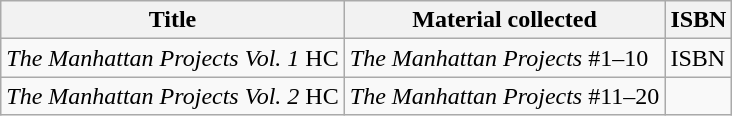<table class="wikitable">
<tr>
<th>Title</th>
<th>Material collected</th>
<th>ISBN</th>
</tr>
<tr>
<td><em>The Manhattan Projects Vol. 1</em> HC</td>
<td><em>The Manhattan Projects</em> #1–10</td>
<td>ISBN </td>
</tr>
<tr>
<td><em>The Manhattan Projects Vol. 2</em> HC</td>
<td><em>The Manhattan Projects</em> #11–20</td>
<td></td>
</tr>
</table>
